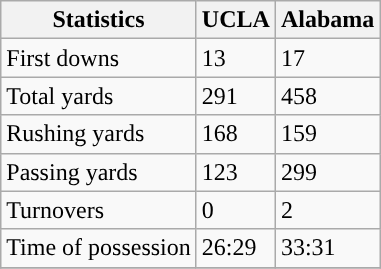<table class="wikitable" style="float: left;">
<tr>
<th>Statistics</th>
<th>UCLA</th>
<th>Alabama</th>
</tr>
<tr>
<td>First downs</td>
<td>13</td>
<td>17</td>
</tr>
<tr>
<td>Total yards</td>
<td>291</td>
<td>458</td>
</tr>
<tr>
<td>Rushing yards</td>
<td>168</td>
<td>159</td>
</tr>
<tr>
<td>Passing yards</td>
<td>123</td>
<td>299</td>
</tr>
<tr>
<td>Turnovers</td>
<td>0</td>
<td>2</td>
</tr>
<tr>
<td>Time of possession</td>
<td>26:29</td>
<td>33:31</td>
</tr>
<tr>
</tr>
</table>
